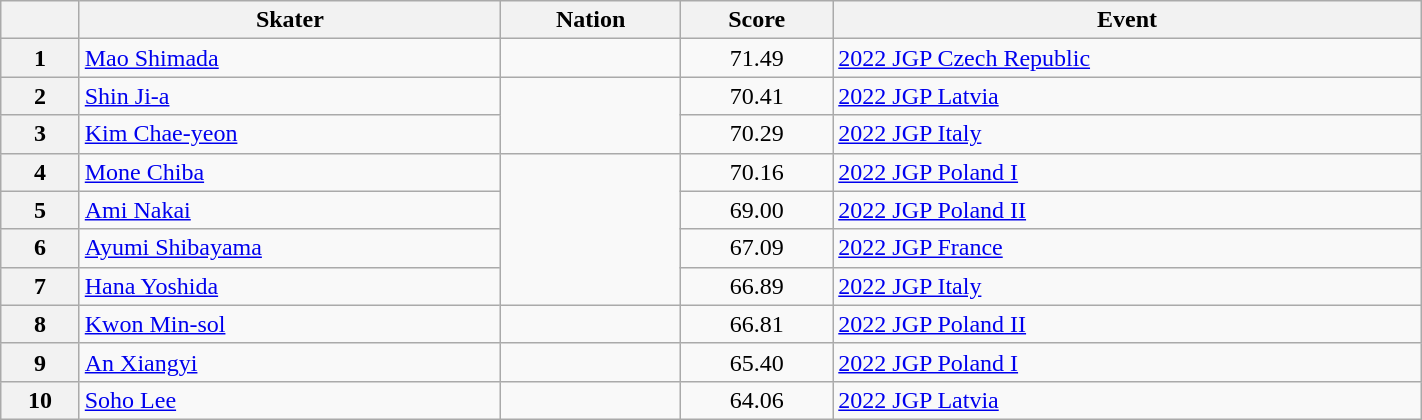<table class="wikitable sortable" style="text-align:left; width:75%">
<tr>
<th scope="col"></th>
<th scope="col">Skater</th>
<th scope="col">Nation</th>
<th scope="col">Score</th>
<th scope="col">Event</th>
</tr>
<tr>
<th scope="row">1</th>
<td><a href='#'>Mao Shimada</a></td>
<td></td>
<td style="text-align:center;">71.49</td>
<td><a href='#'>2022 JGP Czech Republic</a></td>
</tr>
<tr>
<th scope="row">2</th>
<td><a href='#'>Shin Ji-a</a></td>
<td rowspan="2"></td>
<td style="text-align:center;">70.41</td>
<td><a href='#'>2022 JGP Latvia</a></td>
</tr>
<tr>
<th scope="row">3</th>
<td><a href='#'>Kim Chae-yeon</a></td>
<td style="text-align:center;">70.29</td>
<td><a href='#'>2022 JGP Italy</a></td>
</tr>
<tr>
<th scope="row">4</th>
<td><a href='#'>Mone Chiba</a></td>
<td rowspan="4"></td>
<td style="text-align:center;">70.16</td>
<td><a href='#'>2022 JGP Poland I</a></td>
</tr>
<tr>
<th scope="row">5</th>
<td><a href='#'>Ami Nakai</a></td>
<td style="text-align:center;">69.00</td>
<td><a href='#'>2022 JGP Poland II</a></td>
</tr>
<tr>
<th scope="row">6</th>
<td><a href='#'>Ayumi Shibayama</a></td>
<td style="text-align:center;">67.09</td>
<td><a href='#'>2022 JGP France</a></td>
</tr>
<tr>
<th scope="row">7</th>
<td><a href='#'>Hana Yoshida</a></td>
<td style="text-align:center;">66.89</td>
<td><a href='#'>2022 JGP Italy</a></td>
</tr>
<tr>
<th scope="row">8</th>
<td><a href='#'>Kwon Min-sol</a></td>
<td></td>
<td style="text-align:center;">66.81</td>
<td><a href='#'>2022 JGP Poland II</a></td>
</tr>
<tr>
<th scope="row">9</th>
<td><a href='#'>An Xiangyi</a></td>
<td></td>
<td style="text-align:center;">65.40</td>
<td><a href='#'>2022 JGP Poland I</a></td>
</tr>
<tr>
<th scope="row">10</th>
<td><a href='#'>Soho Lee</a></td>
<td></td>
<td style="text-align:center;">64.06</td>
<td><a href='#'>2022 JGP Latvia</a></td>
</tr>
</table>
